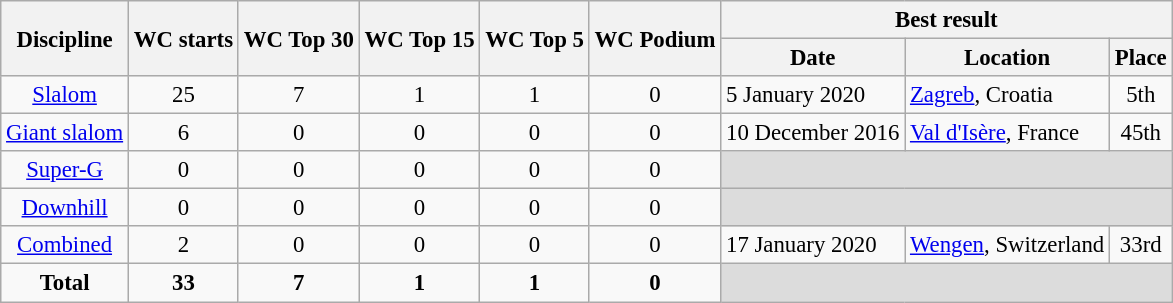<table class="wikitable" style="text-align:center; font-size:95%;">
<tr>
<th rowspan=2>Discipline</th>
<th rowspan=2>WC starts</th>
<th rowspan=2>WC Top 30</th>
<th rowspan=2>WC Top 15</th>
<th rowspan=2>WC Top 5</th>
<th rowspan=2>WC Podium</th>
<th colspan=3>Best result</th>
</tr>
<tr>
<th>Date</th>
<th>Location</th>
<th>Place</th>
</tr>
<tr>
<td align=center><a href='#'>Slalom</a></td>
<td align=center>25</td>
<td align=center>7</td>
<td align=center>1</td>
<td align=center>1</td>
<td align=center>0</td>
<td align=left>5 January 2020</td>
<td align=left> <a href='#'>Zagreb</a>, Croatia</td>
<td>5th</td>
</tr>
<tr>
<td align=center><a href='#'>Giant slalom</a></td>
<td align=center>6</td>
<td align=center>0</td>
<td align=center>0</td>
<td align=center>0</td>
<td align=center>0</td>
<td align=left>10 December 2016</td>
<td align=left> <a href='#'>Val d'Isère</a>, France</td>
<td>45th</td>
</tr>
<tr>
<td align=center><a href='#'>Super-G</a></td>
<td align=center>0</td>
<td align=center>0</td>
<td align=center>0</td>
<td align=center>0</td>
<td align=center>0</td>
<td colspan=3 bgcolor=#DCDCDC></td>
</tr>
<tr>
<td align=center><a href='#'>Downhill</a></td>
<td align=center>0</td>
<td align=center>0</td>
<td align=center>0</td>
<td align=center>0</td>
<td align=center>0</td>
<td colspan=3 bgcolor=#DCDCDC></td>
</tr>
<tr>
<td align=center><a href='#'>Combined</a></td>
<td align=center>2</td>
<td align=center>0</td>
<td align=center>0</td>
<td align=center>0</td>
<td align=center>0</td>
<td align=left>17 January 2020</td>
<td align=left> <a href='#'>Wengen</a>, Switzerland</td>
<td>33rd</td>
</tr>
<tr>
<td align=center><strong>Total</strong></td>
<td align=center><strong>33</strong></td>
<td align=center><strong>7</strong></td>
<td align=center><strong>1</strong></td>
<td align=center><strong>1</strong></td>
<td align=center><strong>0</strong></td>
<td colspan=3 bgcolor=#DCDCDC></td>
</tr>
</table>
